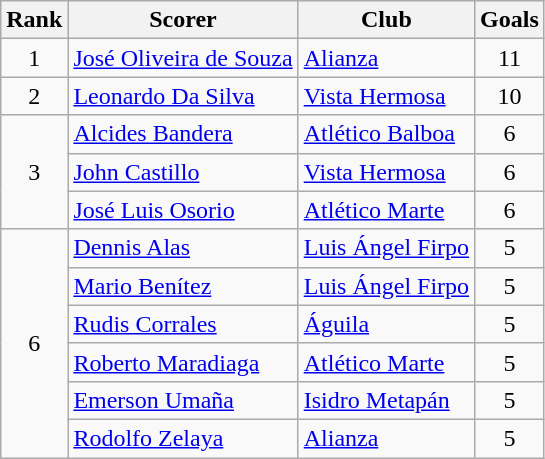<table class="wikitable" style="text-align:center">
<tr>
<th>Rank</th>
<th>Scorer</th>
<th>Club</th>
<th>Goals</th>
</tr>
<tr>
<td rowspan="1">1</td>
<td align="left"> <a href='#'>José Oliveira de Souza</a></td>
<td align="left"><a href='#'>Alianza</a></td>
<td>11</td>
</tr>
<tr>
<td rowspan="1">2</td>
<td align="left"> <a href='#'>Leonardo Da Silva</a></td>
<td align="left"><a href='#'>Vista Hermosa</a></td>
<td>10</td>
</tr>
<tr>
<td rowspan="3">3</td>
<td align="left"> <a href='#'>Alcides Bandera</a></td>
<td align="left"><a href='#'>Atlético Balboa</a></td>
<td>6</td>
</tr>
<tr>
<td align="left"> <a href='#'>John Castillo</a></td>
<td align="left"><a href='#'>Vista Hermosa</a></td>
<td>6</td>
</tr>
<tr>
<td align="left"> <a href='#'>José Luis Osorio</a></td>
<td align="left"><a href='#'>Atlético Marte</a></td>
<td>6</td>
</tr>
<tr>
<td rowspan="6">6</td>
<td align="left"> <a href='#'>Dennis Alas</a></td>
<td align="left"><a href='#'>Luis Ángel Firpo</a></td>
<td>5</td>
</tr>
<tr>
<td align="left"> <a href='#'>Mario Benítez</a></td>
<td align="left"><a href='#'>Luis Ángel Firpo</a></td>
<td>5</td>
</tr>
<tr>
<td align="left"> <a href='#'>Rudis Corrales</a></td>
<td align="left"><a href='#'>Águila</a></td>
<td>5</td>
</tr>
<tr>
<td align="left"> <a href='#'>Roberto Maradiaga</a></td>
<td align="left"><a href='#'>Atlético Marte</a></td>
<td>5</td>
</tr>
<tr>
<td align="left"> <a href='#'>Emerson Umaña</a></td>
<td align="left"><a href='#'>Isidro Metapán</a></td>
<td>5</td>
</tr>
<tr>
<td align="left"> <a href='#'>Rodolfo Zelaya</a></td>
<td align="left"><a href='#'>Alianza</a></td>
<td>5</td>
</tr>
</table>
